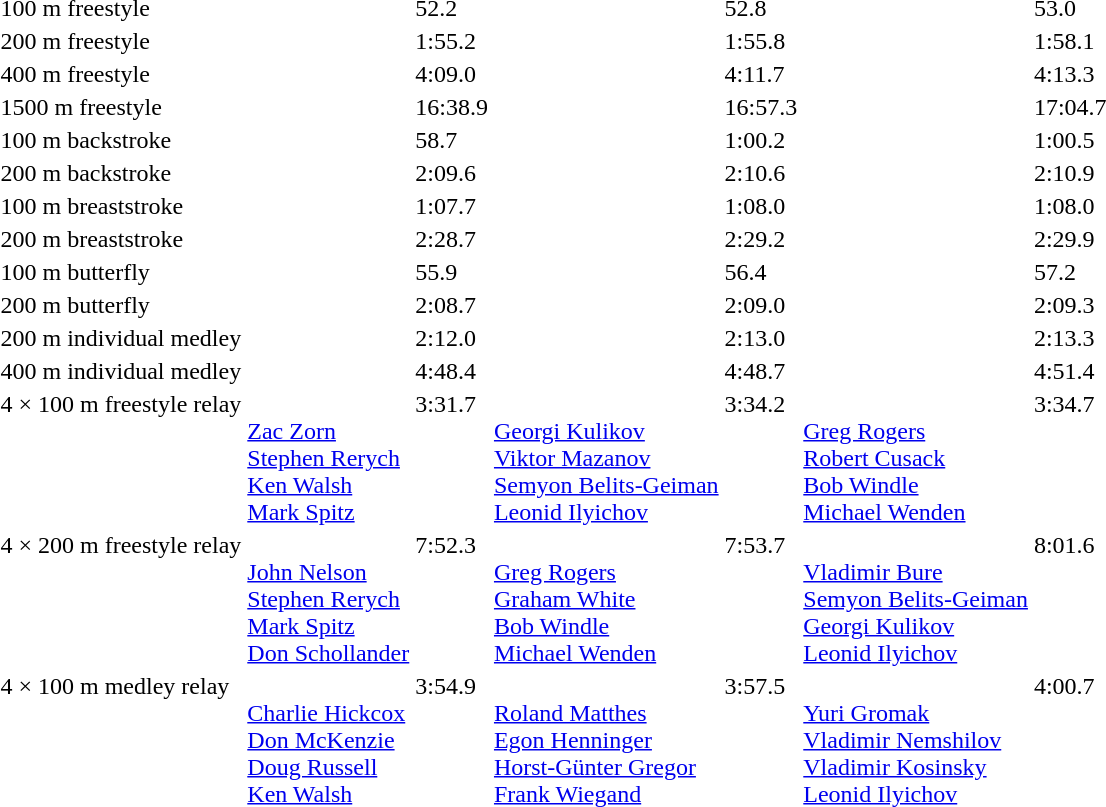<table>
<tr>
<td>100 m freestyle<br></td>
<td></td>
<td>52.2 </td>
<td></td>
<td>52.8</td>
<td></td>
<td>53.0</td>
</tr>
<tr>
<td>200 m freestyle<br></td>
<td></td>
<td>1:55.2 </td>
<td></td>
<td>1:55.8</td>
<td></td>
<td>1:58.1</td>
</tr>
<tr>
<td>400 m freestyle<br></td>
<td></td>
<td>4:09.0 </td>
<td></td>
<td>4:11.7</td>
<td></td>
<td>4:13.3</td>
</tr>
<tr>
<td>1500 m freestyle<br></td>
<td></td>
<td>16:38.9 </td>
<td></td>
<td>16:57.3</td>
<td></td>
<td>17:04.7</td>
</tr>
<tr>
<td>100 m backstroke<br></td>
<td></td>
<td>58.7 </td>
<td></td>
<td>1:00.2</td>
<td></td>
<td>1:00.5</td>
</tr>
<tr>
<td>200 m backstroke<br></td>
<td></td>
<td>2:09.6 </td>
<td></td>
<td>2:10.6</td>
<td></td>
<td>2:10.9</td>
</tr>
<tr>
<td>100 m breaststroke<br></td>
<td></td>
<td>1:07.7 </td>
<td></td>
<td>1:08.0</td>
<td></td>
<td>1:08.0</td>
</tr>
<tr>
<td>200 m breaststroke<br></td>
<td></td>
<td>2:28.7</td>
<td></td>
<td>2:29.2</td>
<td></td>
<td>2:29.9</td>
</tr>
<tr>
<td>100 m butterfly<br></td>
<td></td>
<td>55.9 </td>
<td></td>
<td>56.4</td>
<td></td>
<td>57.2</td>
</tr>
<tr>
<td>200 m butterfly<br></td>
<td></td>
<td>2:08.7</td>
<td></td>
<td>2:09.0</td>
<td></td>
<td>2:09.3</td>
</tr>
<tr>
<td>200 m individual medley<br></td>
<td></td>
<td>2:12.0 </td>
<td></td>
<td>2:13.0</td>
<td></td>
<td>2:13.3</td>
</tr>
<tr>
<td>400 m individual medley<br></td>
<td></td>
<td>4:48.4</td>
<td></td>
<td>4:48.7</td>
<td></td>
<td>4:51.4</td>
</tr>
<tr valign="top">
<td>4 × 100 m freestyle relay<br></td>
<td><br><a href='#'>Zac Zorn</a><br><a href='#'>Stephen Rerych</a><br><a href='#'>Ken Walsh</a><br><a href='#'>Mark Spitz</a></td>
<td>3:31.7 </td>
<td><br><a href='#'>Georgi Kulikov</a><br><a href='#'>Viktor Mazanov</a><br><a href='#'>Semyon Belits-Geiman</a><br><a href='#'>Leonid Ilyichov</a></td>
<td>3:34.2</td>
<td><br><a href='#'>Greg Rogers</a><br><a href='#'>Robert Cusack</a><br><a href='#'>Bob Windle</a><br><a href='#'>Michael Wenden</a></td>
<td>3:34.7</td>
</tr>
<tr valign="top">
<td>4 × 200 m freestyle relay<br></td>
<td><br><a href='#'>John Nelson</a><br><a href='#'>Stephen Rerych</a><br><a href='#'>Mark Spitz</a><br><a href='#'>Don Schollander</a></td>
<td>7:52.3</td>
<td><br><a href='#'>Greg Rogers</a><br><a href='#'>Graham White</a><br><a href='#'>Bob Windle</a><br><a href='#'>Michael Wenden</a></td>
<td>7:53.7</td>
<td><br><a href='#'>Vladimir Bure</a><br><a href='#'>Semyon Belits-Geiman</a><br><a href='#'>Georgi Kulikov</a><br><a href='#'>Leonid Ilyichov</a></td>
<td>8:01.6</td>
</tr>
<tr valign="top">
<td>4 × 100 m medley relay<br></td>
<td><br><a href='#'>Charlie Hickcox</a><br><a href='#'>Don McKenzie</a><br><a href='#'>Doug Russell</a><br><a href='#'>Ken Walsh</a></td>
<td>3:54.9 </td>
<td><br><a href='#'>Roland Matthes</a><br><a href='#'>Egon Henninger</a><br><a href='#'>Horst-Günter Gregor</a><br><a href='#'>Frank Wiegand</a></td>
<td>3:57.5</td>
<td><br><a href='#'>Yuri Gromak</a><br><a href='#'>Vladimir Nemshilov</a><br><a href='#'>Vladimir Kosinsky</a><br><a href='#'>Leonid Ilyichov</a></td>
<td>4:00.7</td>
</tr>
</table>
